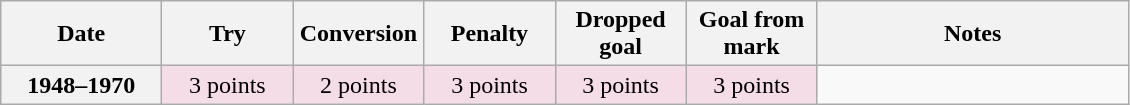<table class="wikitable">
<tr>
<th scope="col" style="width:100px;">Date</th>
<th scope="col" style="width:80px;">Try</th>
<th scope="col" style="width:80px;">Conversion</th>
<th scope="col" style="width:80px;">Penalty</th>
<th scope="col" style="width:80px;">Dropped goal</th>
<th scope="col" style="width:80px;">Goal from mark</th>
<th scope="col" style="width:200px;">Notes<br></th>
</tr>
<tr style="text-align:center;  background:#F4DDE7;">
<th>1948–1970</th>
<td>3 points</td>
<td>2 points</td>
<td>3 points</td>
<td>3 points</td>
<td>3 points<br></td>
</tr>
</table>
